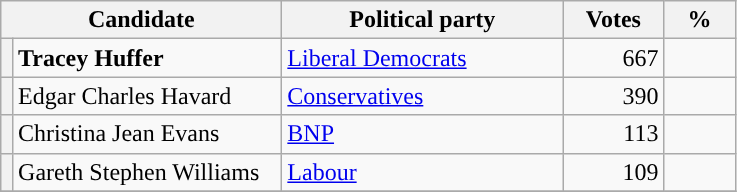<table class="wikitable">
<tr>
<th valign=top colspan="2" style="width: 180px">Candidate</th>
<th valign=top style="width: 180px">Political party</th>
<th valign=top style="width: 60px">Votes</th>
<th valign=top style="width: 40px">%</th>
</tr>
<tr>
<th style="background-color: "></th>
<td><strong>Tracey Huffer</strong></td>
<td><a href='#'>Liberal Democrats</a></td>
<td align="right">667</td>
<td align="right"></td>
</tr>
<tr>
<th style="background-color: "></th>
<td>Edgar Charles Havard</td>
<td><a href='#'>Conservatives</a></td>
<td align="right">390</td>
<td align="right"></td>
</tr>
<tr>
<th style="background-color: "></th>
<td>Christina Jean Evans</td>
<td><a href='#'>BNP</a></td>
<td align="right">113</td>
<td align="right"></td>
</tr>
<tr>
<th style="background-color: "></th>
<td>Gareth Stephen Williams</td>
<td><a href='#'>Labour</a></td>
<td align="right">109</td>
<td align="right"></td>
</tr>
<tr>
</tr>
</table>
